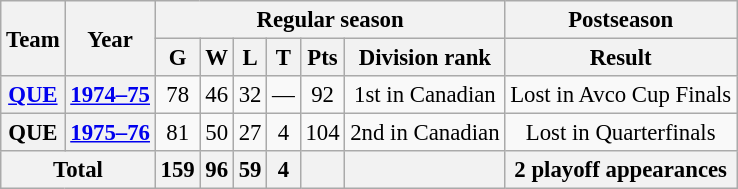<table class="wikitable" style="font-size: 95%; text-align:center;">
<tr>
<th rowspan="2">Team</th>
<th rowspan="2">Year</th>
<th colspan="6">Regular season</th>
<th>Postseason</th>
</tr>
<tr>
<th>G</th>
<th>W</th>
<th>L</th>
<th>T</th>
<th>Pts</th>
<th>Division rank</th>
<th>Result</th>
</tr>
<tr>
<th><a href='#'>QUE</a></th>
<th><a href='#'>1974–75</a></th>
<td>78</td>
<td>46</td>
<td>32</td>
<td>—</td>
<td>92</td>
<td>1st in Canadian</td>
<td>Lost in Avco Cup Finals</td>
</tr>
<tr>
<th>QUE</th>
<th><a href='#'>1975–76</a></th>
<td>81</td>
<td>50</td>
<td>27</td>
<td>4</td>
<td>104</td>
<td>2nd in Canadian</td>
<td>Lost in Quarterfinals</td>
</tr>
<tr>
<th colspan="2">Total</th>
<th>159</th>
<th>96</th>
<th>59</th>
<th>4</th>
<th> </th>
<th> </th>
<th>2 playoff appearances</th>
</tr>
</table>
